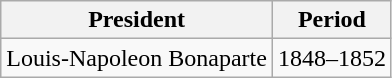<table class="wikitable">
<tr>
<th>President</th>
<th>Period</th>
</tr>
<tr>
<td>Louis-Napoleon Bonaparte</td>
<td>1848–1852</td>
</tr>
</table>
